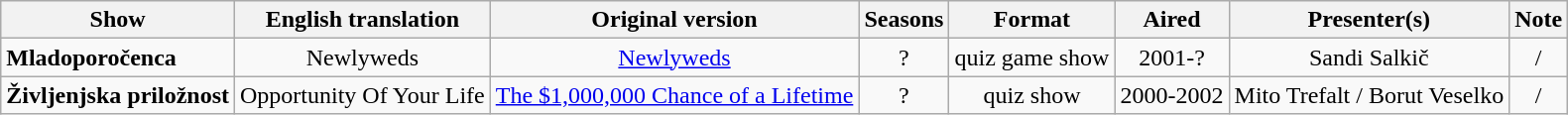<table class="wikitable">
<tr>
<th>Show</th>
<th>English translation</th>
<th>Original version</th>
<th>Seasons</th>
<th>Format</th>
<th>Aired</th>
<th>Presenter(s)</th>
<th>Note</th>
</tr>
<tr>
<td><strong>Mladoporočenca</strong></td>
<td align=center>Newlyweds</td>
<td align=center><a href='#'>Newlyweds</a></td>
<td align=center>?</td>
<td align=center>quiz game show</td>
<td align=center>2001-?</td>
<td align=center>Sandi Salkič</td>
<td align=center>/</td>
</tr>
<tr>
<td><strong>Življenjska priložnost</strong></td>
<td align=center>Opportunity Of Your Life</td>
<td align=center><a href='#'>The $1,000,000 Chance of a Lifetime</a></td>
<td align="center">?</td>
<td align=center>quiz show</td>
<td align=center>2000-2002</td>
<td align="center">Mito Trefalt / Borut Veselko</td>
<td align=center>/</td>
</tr>
</table>
